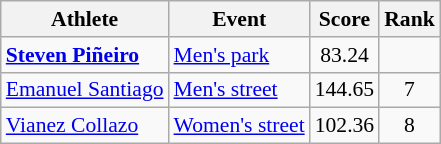<table class=wikitable style=font-size:90%;text-align:center>
<tr>
<th>Athlete</th>
<th>Event</th>
<th>Score</th>
<th>Rank</th>
</tr>
<tr align=center>
<td align=left><strong><a href='#'>Steven Piñeiro⁣</a></strong></td>
<td align=left><a href='#'>Men's park</a></td>
<td>83.24</td>
<td></td>
</tr>
<tr>
<td align=left><a href='#'>Emanuel Santiago</a></td>
<td align=left><a href='#'>Men's street</a></td>
<td>144.65</td>
<td>7</td>
</tr>
<tr>
<td align=left><a href='#'>Vianez Collazo</a></td>
<td align=left><a href='#'>Women's street</a></td>
<td>102.36</td>
<td>8</td>
</tr>
</table>
